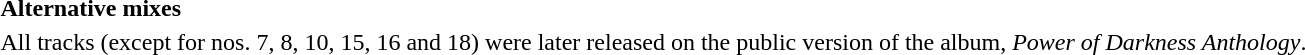<table class="mw-collapsible mw-collapsed">
<tr>
<td height=30 valign=bottom><strong>Alternative mixes</strong></td>
</tr>
<tr>
<td style="width:1000em" height=20>All tracks (except for nos. 7, 8, 10, 15, 16 and 18) were later released on the public version of the album, <em>Power of Darkness Anthology</em>.</td>
</tr>
<tr>
<td><br></td>
</tr>
</table>
